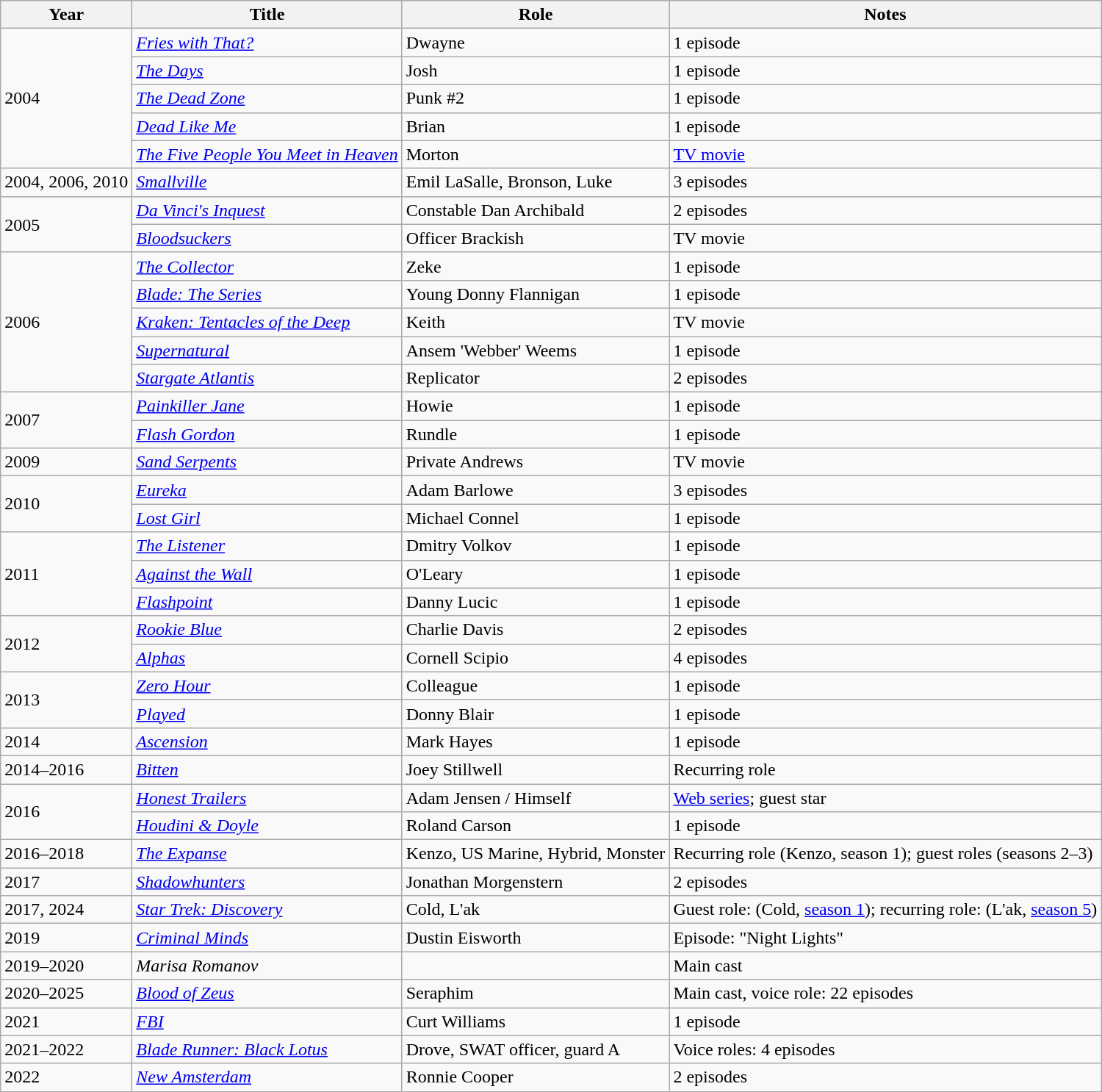<table class="wikitable sortable">
<tr>
<th>Year</th>
<th>Title</th>
<th>Role</th>
<th class="unsortable">Notes</th>
</tr>
<tr>
<td rowspan=5>2004</td>
<td><em><a href='#'>Fries with That?</a></em></td>
<td>Dwayne</td>
<td>1 episode</td>
</tr>
<tr>
<td data-sort-value="Days, The"><em><a href='#'>The Days</a></em></td>
<td>Josh</td>
<td>1 episode</td>
</tr>
<tr>
<td data-sort-value="Dead Zone, The"><em><a href='#'>The Dead Zone</a></em></td>
<td>Punk #2</td>
<td>1 episode</td>
</tr>
<tr>
<td><em><a href='#'>Dead Like Me</a></em></td>
<td>Brian</td>
<td>1 episode</td>
</tr>
<tr>
<td data-sort-value="Five People You Meet in Heaven, The"><em><a href='#'>The Five People You Meet in Heaven</a></em></td>
<td>Morton</td>
<td><a href='#'>TV movie</a></td>
</tr>
<tr>
<td>2004, 2006, 2010</td>
<td><em><a href='#'>Smallville</a></em></td>
<td>Emil LaSalle, Bronson, Luke</td>
<td>3 episodes</td>
</tr>
<tr>
<td rowspan=2>2005</td>
<td><em><a href='#'>Da Vinci's Inquest</a></em></td>
<td>Constable Dan Archibald</td>
<td>2 episodes</td>
</tr>
<tr>
<td><em><a href='#'>Bloodsuckers</a></em></td>
<td>Officer Brackish</td>
<td>TV movie</td>
</tr>
<tr>
<td rowspan=5>2006</td>
<td data-sort-value="Collector, The"><em><a href='#'>The Collector</a></em></td>
<td>Zeke</td>
<td>1 episode</td>
</tr>
<tr>
<td><em><a href='#'>Blade: The Series</a></em></td>
<td>Young Donny Flannigan</td>
<td>1 episode</td>
</tr>
<tr>
<td><em><a href='#'>Kraken: Tentacles of the Deep</a></em></td>
<td>Keith</td>
<td>TV movie</td>
</tr>
<tr>
<td><em><a href='#'>Supernatural</a></em></td>
<td>Ansem 'Webber' Weems</td>
<td>1 episode</td>
</tr>
<tr>
<td><em><a href='#'>Stargate Atlantis</a></em></td>
<td>Replicator</td>
<td>2 episodes</td>
</tr>
<tr>
<td rowspan=2>2007</td>
<td><em><a href='#'>Painkiller Jane</a></em></td>
<td>Howie</td>
<td>1 episode</td>
</tr>
<tr>
<td><em><a href='#'>Flash Gordon</a></em></td>
<td>Rundle</td>
<td>1 episode</td>
</tr>
<tr>
<td>2009</td>
<td><em><a href='#'>Sand Serpents</a></em></td>
<td>Private Andrews</td>
<td>TV movie</td>
</tr>
<tr>
<td rowspan=2>2010</td>
<td><em><a href='#'>Eureka</a></em></td>
<td>Adam Barlowe</td>
<td>3 episodes</td>
</tr>
<tr>
<td><em><a href='#'>Lost Girl</a></em></td>
<td>Michael Connel</td>
<td>1 episode</td>
</tr>
<tr>
<td rowspan=3>2011</td>
<td data-sort-value="Listener, The"><em><a href='#'>The Listener</a></em></td>
<td>Dmitry Volkov</td>
<td>1 episode</td>
</tr>
<tr>
<td><em><a href='#'>Against the Wall</a></em></td>
<td>O'Leary</td>
<td>1 episode</td>
</tr>
<tr>
<td><em><a href='#'>Flashpoint</a></em></td>
<td>Danny Lucic</td>
<td>1 episode</td>
</tr>
<tr>
<td rowspan=2>2012</td>
<td><em><a href='#'>Rookie Blue</a></em></td>
<td>Charlie Davis</td>
<td>2 episodes</td>
</tr>
<tr>
<td><em><a href='#'>Alphas</a></em></td>
<td>Cornell Scipio</td>
<td>4 episodes</td>
</tr>
<tr>
<td rowspan=2>2013</td>
<td><em><a href='#'>Zero Hour</a></em></td>
<td>Colleague</td>
<td>1 episode</td>
</tr>
<tr>
<td><em><a href='#'>Played</a></em></td>
<td>Donny Blair</td>
<td>1 episode</td>
</tr>
<tr>
<td>2014</td>
<td><em><a href='#'>Ascension</a></em></td>
<td>Mark Hayes</td>
<td>1 episode</td>
</tr>
<tr>
<td>2014–2016</td>
<td><em><a href='#'>Bitten</a></em></td>
<td>Joey Stillwell</td>
<td>Recurring role</td>
</tr>
<tr>
<td rowspan=2>2016</td>
<td><em><a href='#'>Honest Trailers</a></em></td>
<td>Adam Jensen / Himself</td>
<td><a href='#'>Web series</a>; guest star</td>
</tr>
<tr>
<td><em><a href='#'>Houdini & Doyle</a></em></td>
<td>Roland Carson</td>
<td>1 episode</td>
</tr>
<tr>
<td>2016–2018</td>
<td data-sort-value="Expanse, The"><em><a href='#'>The Expanse</a></em></td>
<td>Kenzo, US Marine, Hybrid, Monster</td>
<td>Recurring role (Kenzo, season 1); guest roles (seasons 2–3)</td>
</tr>
<tr>
<td>2017</td>
<td><em><a href='#'>Shadowhunters</a></em></td>
<td>Jonathan Morgenstern</td>
<td>2 episodes</td>
</tr>
<tr>
<td>2017, 2024</td>
<td><em><a href='#'>Star Trek: Discovery</a></em></td>
<td>Cold, L'ak</td>
<td>Guest role: (Cold, <a href='#'>season 1</a>); recurring role: (L'ak, <a href='#'>season 5</a>)</td>
</tr>
<tr>
<td>2019</td>
<td><em><a href='#'>Criminal Minds</a></em></td>
<td>Dustin Eisworth</td>
<td>Episode: "Night Lights"</td>
</tr>
<tr>
<td>2019–2020</td>
<td><em>Marisa Romanov</em></td>
<td></td>
<td>Main cast</td>
</tr>
<tr>
<td>2020–2025</td>
<td><em><a href='#'>Blood of Zeus</a></em></td>
<td>Seraphim</td>
<td>Main cast, voice role: 22 episodes</td>
</tr>
<tr>
<td>2021</td>
<td><em><a href='#'>FBI</a></em></td>
<td>Curt Williams</td>
<td>1 episode</td>
</tr>
<tr>
<td>2021–2022</td>
<td><em><a href='#'>Blade Runner: Black Lotus</a></em></td>
<td>Drove, SWAT officer, guard A</td>
<td>Voice roles: 4 episodes</td>
</tr>
<tr>
<td>2022</td>
<td><em><a href='#'>New Amsterdam</a></em></td>
<td>Ronnie Cooper</td>
<td>2 episodes</td>
</tr>
</table>
